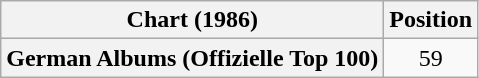<table class="wikitable plainrowheaders" style="text-align:center">
<tr>
<th scope="col">Chart (1986)</th>
<th scope="col">Position</th>
</tr>
<tr>
<th scope="row">German Albums (Offizielle Top 100)</th>
<td>59</td>
</tr>
</table>
